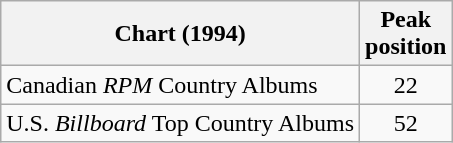<table class="wikitable sortable">
<tr>
<th>Chart (1994)</th>
<th>Peak<br>position</th>
</tr>
<tr>
<td>Canadian <em>RPM</em> Country Albums</td>
<td align="center">22</td>
</tr>
<tr>
<td>U.S. <em>Billboard</em> Top Country Albums</td>
<td align="center">52</td>
</tr>
</table>
